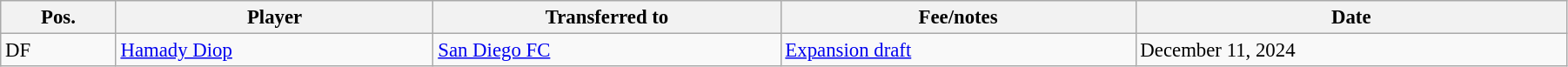<table class="wikitable sortable" style="width:95%; text-align:center; font-size:95%; text-align:left;">
<tr>
<th><strong>Pos.</strong></th>
<th><strong>Player</strong></th>
<th><strong>Transferred to</strong></th>
<th><strong>Fee/notes</strong></th>
<th><strong>Date</strong></th>
</tr>
<tr>
<td>DF</td>
<td> <a href='#'>Hamady Diop</a></td>
<td> <a href='#'>San Diego FC</a></td>
<td><a href='#'>Expansion draft</a></td>
<td>December 11, 2024</td>
</tr>
</table>
